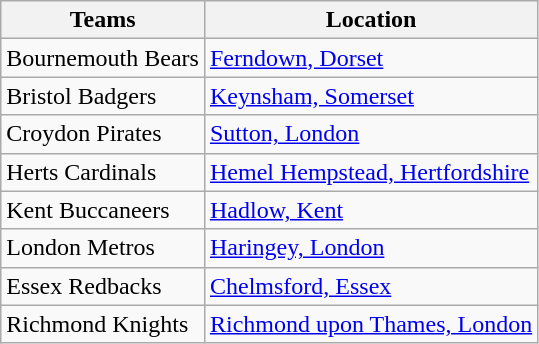<table class="wikitable sortable">
<tr>
<th>Teams</th>
<th>Location</th>
</tr>
<tr>
<td>Bournemouth Bears</td>
<td rowspan="1"><a href='#'>Ferndown, Dorset</a></td>
</tr>
<tr>
<td rowspan="1">Bristol Badgers</td>
<td rowspan="1"><a href='#'>Keynsham, Somerset</a></td>
</tr>
<tr>
<td>Croydon Pirates</td>
<td rowspan="1"><a href='#'>Sutton, London</a></td>
</tr>
<tr>
<td>Herts Cardinals</td>
<td rowspan="1"><a href='#'>Hemel Hempstead, Hertfordshire</a></td>
</tr>
<tr>
<td>Kent Buccaneers</td>
<td><a href='#'>Hadlow, Kent</a></td>
</tr>
<tr>
<td rowspan="1">London Metros</td>
<td rowspan="1"><a href='#'>Haringey, London</a></td>
</tr>
<tr>
<td>Essex Redbacks</td>
<td rowspan="1"><a href='#'>Chelmsford, Essex</a></td>
</tr>
<tr>
<td>Richmond Knights</td>
<td rowspan="1"><a href='#'>Richmond upon Thames, London</a></td>
</tr>
</table>
